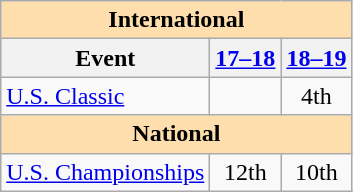<table class="wikitable" style="text-align:center">
<tr>
<th style="background-color: #ffdead; " colspan=8 align=center>International</th>
</tr>
<tr>
<th>Event</th>
<th><a href='#'>17–18</a></th>
<th><a href='#'>18–19</a></th>
</tr>
<tr>
<td align=left> <a href='#'>U.S. Classic</a></td>
<td></td>
<td>4th</td>
</tr>
<tr>
<th style="background-color: #ffdead; " colspan=3 align=center>National</th>
</tr>
<tr>
<td><a href='#'>U.S. Championships</a></td>
<td>12th</td>
<td>10th</td>
</tr>
</table>
